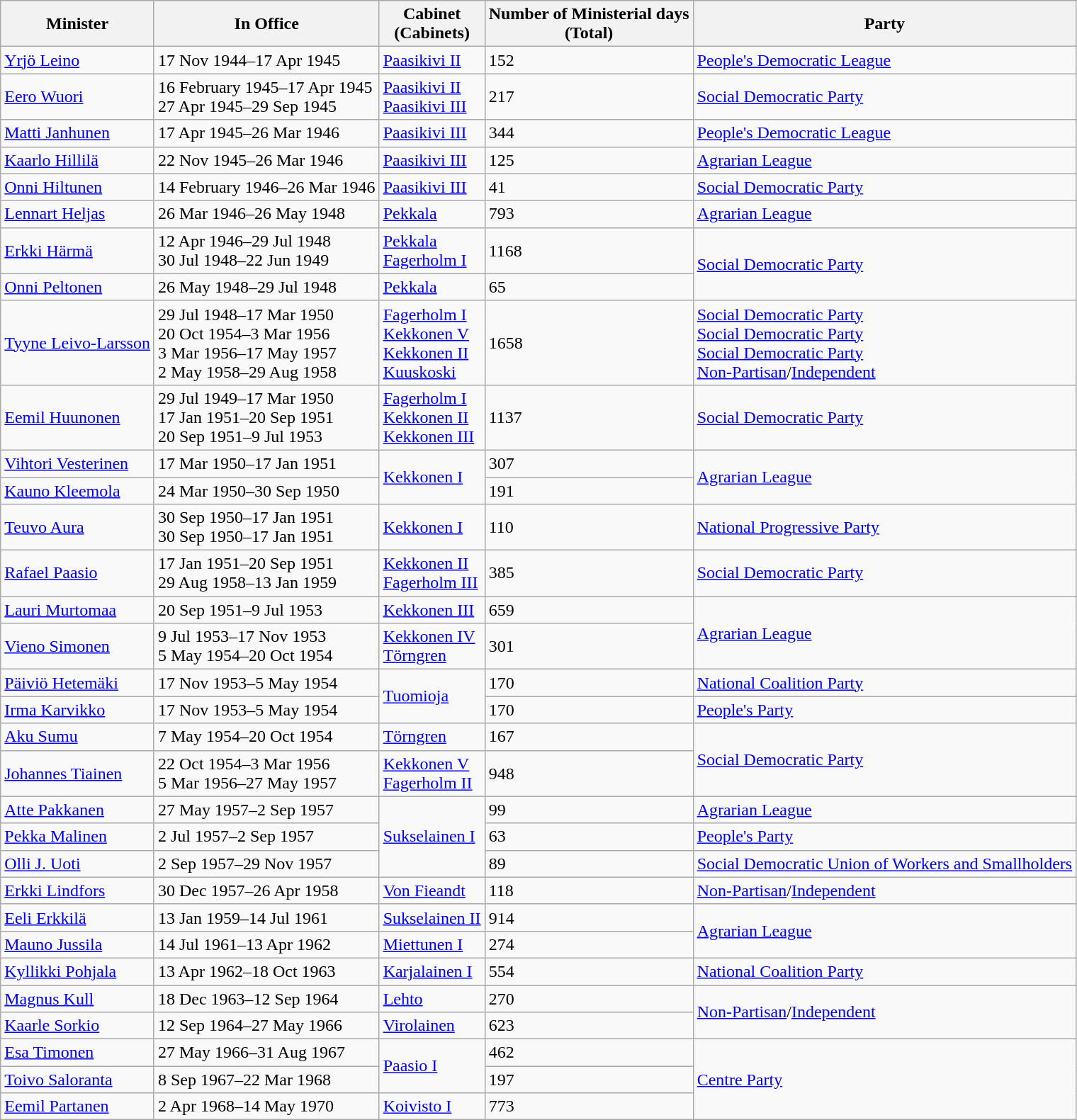<table class="wikitable">
<tr>
<th>Minister</th>
<th>In Office</th>
<th>Cabinet<br>(Cabinets)</th>
<th>Number of Ministerial days <br>(Total)</th>
<th>Party</th>
</tr>
<tr>
<td><a href='#'>Yrjö Leino</a></td>
<td>17 Nov 1944–17 Apr 1945</td>
<td><a href='#'>Paasikivi II</a></td>
<td>152</td>
<td><a href='#'>People's Democratic League</a></td>
</tr>
<tr>
<td><a href='#'>Eero Wuori</a></td>
<td>16  February 1945–17 Apr 1945<br> 27 Apr 1945–29 Sep 1945</td>
<td><a href='#'>Paasikivi II</a><br> <a href='#'>Paasikivi III</a></td>
<td>217</td>
<td><a href='#'>Social Democratic Party</a></td>
</tr>
<tr>
<td><a href='#'>Matti Janhunen</a></td>
<td>17 Apr 1945–26  Mar  1946</td>
<td><a href='#'>Paasikivi III</a></td>
<td>344</td>
<td><a href='#'>People's Democratic League</a></td>
</tr>
<tr>
<td><a href='#'>Kaarlo Hillilä</a></td>
<td>22 Nov 1945–26  Mar  1946</td>
<td><a href='#'>Paasikivi III</a></td>
<td>125</td>
<td><a href='#'>Agrarian League</a></td>
</tr>
<tr>
<td><a href='#'>Onni Hiltunen</a></td>
<td>14  February 1946–26  Mar  1946</td>
<td><a href='#'>Paasikivi III</a></td>
<td>41</td>
<td><a href='#'>Social Democratic Party</a></td>
</tr>
<tr>
<td><a href='#'>Lennart Heljas</a></td>
<td>26  Mar  1946–26 May 1948</td>
<td><a href='#'>Pekkala</a></td>
<td>793</td>
<td><a href='#'>Agrarian League</a></td>
</tr>
<tr>
<td><a href='#'>Erkki Härmä</a></td>
<td>12 Apr 1946–29 Jul 1948<br>30 Jul 1948–22 Jun 1949</td>
<td><a href='#'>Pekkala</a><br><a href='#'>Fagerholm I</a></td>
<td>1168</td>
<td rowspan=2><a href='#'>Social Democratic Party</a></td>
</tr>
<tr>
<td><a href='#'>Onni Peltonen</a></td>
<td>26 May 1948–29 Jul 1948</td>
<td><a href='#'>Pekkala</a></td>
<td>65</td>
</tr>
<tr>
<td><a href='#'>Tyyne Leivo-Larsson</a></td>
<td>29 Jul 1948–17  Mar  1950<br>20 Oct 1954–3  Mar  1956<br>3  Mar  1956–17 May 1957<br>2 May 1958–29 Aug 1958</td>
<td><a href='#'>Fagerholm I</a><br><a href='#'>Kekkonen V</a><br><a href='#'>Kekkonen II</a><br><a href='#'>Kuuskoski</a></td>
<td>1658</td>
<td><a href='#'>Social Democratic Party</a><br><a href='#'>Social Democratic Party</a><br><a href='#'>Social Democratic Party</a><br><a href='#'>Non-Partisan</a>/<a href='#'>Independent</a></td>
</tr>
<tr>
<td><a href='#'>Eemil Huunonen</a></td>
<td>29 Jul 1949–17  Mar  1950<br>17 Jan 1951–20 Sep 1951<br>20 Sep 1951–9 Jul 1953</td>
<td><a href='#'>Fagerholm I</a><br><a href='#'>Kekkonen II</a><br><a href='#'>Kekkonen III</a></td>
<td>1137</td>
<td><a href='#'>Social Democratic Party</a></td>
</tr>
<tr>
<td><a href='#'>Vihtori Vesterinen</a></td>
<td>17  Mar  1950–17 Jan 1951</td>
<td rowspan=2><a href='#'>Kekkonen I</a></td>
<td>307</td>
<td rowspan=2><a href='#'>Agrarian League</a></td>
</tr>
<tr>
<td><a href='#'>Kauno Kleemola</a></td>
<td>24  Mar  1950–30 Sep 1950</td>
<td>191</td>
</tr>
<tr>
<td><a href='#'>Teuvo Aura</a></td>
<td>30 Sep 1950–17 Jan 1951<br> 30 Sep 1950–17 Jan 1951</td>
<td><a href='#'>Kekkonen I</a></td>
<td>110</td>
<td><a href='#'>National Progressive Party</a></td>
</tr>
<tr>
<td><a href='#'>Rafael Paasio</a></td>
<td>17 Jan 1951–20 Sep 1951<br>29 Aug 1958–13 Jan 1959</td>
<td><a href='#'>Kekkonen II</a><br><a href='#'>Fagerholm III</a></td>
<td>385</td>
<td><a href='#'>Social Democratic Party</a></td>
</tr>
<tr>
<td><a href='#'>Lauri Murtomaa</a></td>
<td>20 Sep 1951–9 Jul 1953</td>
<td><a href='#'>Kekkonen III</a></td>
<td>659</td>
<td rowspan=2><a href='#'>Agrarian League</a></td>
</tr>
<tr>
<td><a href='#'>Vieno Simonen</a></td>
<td>9 Jul 1953–17 Nov 1953<br>5 May 1954–20 Oct 1954</td>
<td><a href='#'>Kekkonen IV</a><br><a href='#'>Törngren</a></td>
<td>301</td>
</tr>
<tr>
<td><a href='#'>Päiviö Hetemäki</a></td>
<td>17 Nov 1953–5 May 1954</td>
<td rowspan=2><a href='#'>Tuomioja</a></td>
<td>170</td>
<td><a href='#'>National Coalition Party</a></td>
</tr>
<tr>
<td><a href='#'>Irma Karvikko</a></td>
<td>17 Nov 1953–5 May 1954</td>
<td>170</td>
<td><a href='#'>People's Party</a></td>
</tr>
<tr>
<td><a href='#'>Aku Sumu</a></td>
<td>7 May 1954–20 Oct 1954</td>
<td><a href='#'>Törngren</a></td>
<td>167</td>
<td rowspan=2><a href='#'>Social Democratic Party</a></td>
</tr>
<tr>
<td><a href='#'>Johannes Tiainen</a></td>
<td>22 Oct 1954–3  Mar  1956<br>5  Mar  1956–27 May 1957</td>
<td><a href='#'>Kekkonen V</a><br><a href='#'>Fagerholm II</a></td>
<td>948</td>
</tr>
<tr>
<td><a href='#'>Atte Pakkanen</a></td>
<td>27 May 1957–2 Sep 1957</td>
<td rowspan=3><a href='#'>Sukselainen I</a></td>
<td>99</td>
<td><a href='#'>Agrarian League</a></td>
</tr>
<tr>
<td><a href='#'>Pekka Malinen</a></td>
<td>2 Jul 1957–2 Sep 1957</td>
<td>63</td>
<td><a href='#'>People's Party</a></td>
</tr>
<tr>
<td><a href='#'>Olli J. Uoti</a></td>
<td>2 Sep 1957–29 Nov 1957</td>
<td>89</td>
<td><a href='#'>Social Democratic Union of Workers and Smallholders</a></td>
</tr>
<tr>
<td><a href='#'>Erkki Lindfors</a></td>
<td>30 Dec 1957–26 Apr 1958</td>
<td><a href='#'>Von Fieandt</a></td>
<td>118</td>
<td><a href='#'>Non-Partisan</a>/<a href='#'>Independent</a></td>
</tr>
<tr>
<td><a href='#'>Eeli Erkkilä</a></td>
<td>13 Jan 1959–14 Jul 1961</td>
<td><a href='#'>Sukselainen II</a></td>
<td>914</td>
<td rowspan=2><a href='#'>Agrarian League</a></td>
</tr>
<tr>
<td><a href='#'>Mauno Jussila</a></td>
<td>14 Jul 1961–13 Apr 1962</td>
<td><a href='#'>Miettunen I</a></td>
<td>274</td>
</tr>
<tr>
<td><a href='#'>Kyllikki Pohjala</a></td>
<td>13 Apr 1962–18 Oct 1963</td>
<td><a href='#'>Karjalainen I</a></td>
<td>554</td>
<td><a href='#'>National Coalition Party</a></td>
</tr>
<tr>
<td><a href='#'>Magnus Kull</a></td>
<td>18 Dec 1963–12 Sep 1964</td>
<td><a href='#'>Lehto</a></td>
<td>270</td>
<td rowspan=2><a href='#'>Non-Partisan</a>/<a href='#'>Independent</a></td>
</tr>
<tr>
<td><a href='#'>Kaarle Sorkio</a></td>
<td>12 Sep 1964–27 May 1966</td>
<td><a href='#'>Virolainen</a></td>
<td>623</td>
</tr>
<tr>
<td><a href='#'>Esa Timonen</a></td>
<td>27 May 1966–31 Aug 1967</td>
<td rowspan=2><a href='#'>Paasio I</a></td>
<td>462</td>
<td rowspan=3><a href='#'>Centre Party</a></td>
</tr>
<tr>
<td><a href='#'>Toivo Saloranta</a></td>
<td>8 Sep 1967–22  Mar  1968</td>
<td>197</td>
</tr>
<tr>
<td><a href='#'>Eemil Partanen</a></td>
<td>2 Apr 1968–14 May 1970</td>
<td><a href='#'>Koivisto I</a></td>
<td>773</td>
</tr>
</table>
